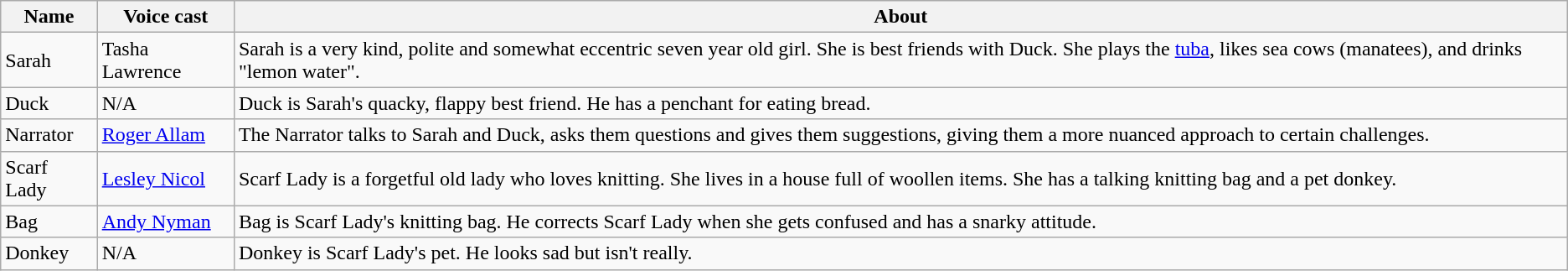<table class="wikitable">
<tr>
<th>Name</th>
<th>Voice cast</th>
<th>About</th>
</tr>
<tr>
<td>Sarah</td>
<td>Tasha Lawrence</td>
<td>Sarah is a very kind, polite and somewhat eccentric seven year old girl. She is best friends with Duck. She plays the <a href='#'>tuba</a>, likes sea cows (manatees), and drinks "lemon water".</td>
</tr>
<tr>
<td>Duck</td>
<td>N/A</td>
<td>Duck is Sarah's quacky, flappy best friend. He has a penchant for eating bread.</td>
</tr>
<tr>
<td>Narrator</td>
<td><a href='#'>Roger Allam</a></td>
<td>The Narrator talks to Sarah and Duck, asks them questions and gives them suggestions, giving them a more nuanced approach to certain challenges.</td>
</tr>
<tr>
<td>Scarf Lady</td>
<td><a href='#'>Lesley Nicol</a></td>
<td>Scarf Lady is a forgetful old lady who loves knitting. She lives in a house full of woollen items. She has a talking knitting bag and a pet donkey.</td>
</tr>
<tr>
<td>Bag</td>
<td><a href='#'>Andy Nyman</a></td>
<td>Bag is Scarf Lady's knitting bag. He corrects Scarf Lady when she gets confused and has a snarky attitude.</td>
</tr>
<tr>
<td>Donkey</td>
<td>N/A</td>
<td>Donkey is Scarf Lady's pet. He looks sad but isn't really.</td>
</tr>
</table>
